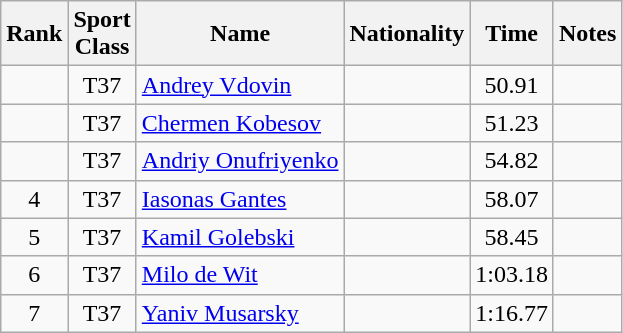<table class="wikitable sortable" style="text-align:center">
<tr>
<th>Rank</th>
<th>Sport<br>Class</th>
<th>Name</th>
<th>Nationality</th>
<th>Time</th>
<th>Notes</th>
</tr>
<tr>
<td></td>
<td>T37</td>
<td align=left><a href='#'>Andrey Vdovin</a></td>
<td align=left></td>
<td>50.91</td>
<td></td>
</tr>
<tr>
<td></td>
<td>T37</td>
<td align=left><a href='#'>Chermen Kobesov</a></td>
<td align=left></td>
<td>51.23</td>
<td></td>
</tr>
<tr>
<td></td>
<td>T37</td>
<td align=left><a href='#'>Andriy Onufriyenko</a></td>
<td align=left></td>
<td>54.82</td>
<td></td>
</tr>
<tr>
<td>4</td>
<td>T37</td>
<td align=left><a href='#'>Iasonas Gantes</a></td>
<td align=left></td>
<td>58.07</td>
<td></td>
</tr>
<tr>
<td>5</td>
<td>T37</td>
<td align=left><a href='#'>Kamil Golebski</a></td>
<td align=left></td>
<td>58.45</td>
<td></td>
</tr>
<tr>
<td>6</td>
<td>T37</td>
<td align=left><a href='#'>Milo de Wit</a></td>
<td align=left></td>
<td>1:03.18</td>
<td></td>
</tr>
<tr>
<td>7</td>
<td>T37</td>
<td align=left><a href='#'>Yaniv Musarsky</a></td>
<td align=left></td>
<td>1:16.77</td>
<td></td>
</tr>
</table>
